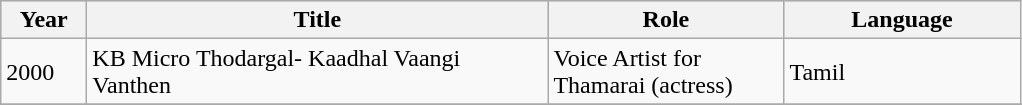<table class="wikitable">
<tr style="background:#ccc; text-align:center;">
<th style="width:50px;">Year</th>
<th style="width:300px;">Title</th>
<th style="width:150px;">Role</th>
<th style="width:150px;">Language</th>
</tr>
<tr>
<td>2000</td>
<td>KB Micro Thodargal- Kaadhal Vaangi Vanthen</td>
<td>Voice Artist for Thamarai (actress)</td>
<td>Tamil</td>
</tr>
<tr>
</tr>
</table>
